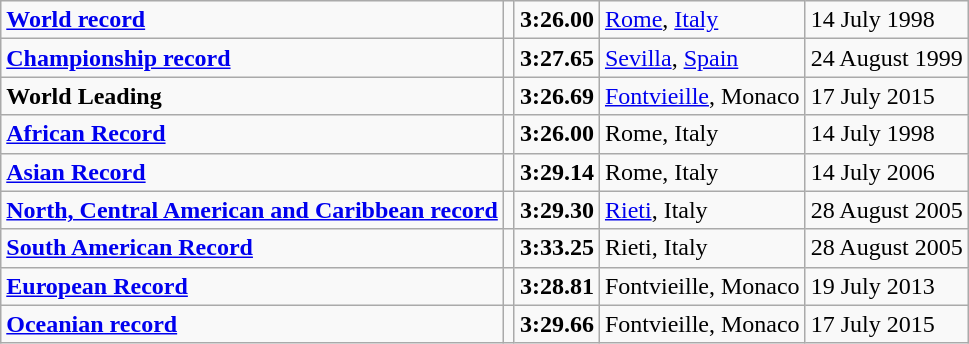<table class="wikitable">
<tr>
<td><strong><a href='#'>World record</a></strong></td>
<td></td>
<td><strong>3:26.00</strong></td>
<td><a href='#'>Rome</a>, <a href='#'>Italy</a></td>
<td>14 July 1998</td>
</tr>
<tr>
<td><strong><a href='#'>Championship record</a></strong></td>
<td></td>
<td><strong>3:27.65</strong></td>
<td><a href='#'>Sevilla</a>, <a href='#'>Spain</a></td>
<td>24 August 1999</td>
</tr>
<tr>
<td><strong>World Leading</strong></td>
<td></td>
<td><strong>3:26.69</strong></td>
<td><a href='#'>Fontvieille</a>, Monaco</td>
<td>17 July 2015</td>
</tr>
<tr>
<td><strong><a href='#'>African Record</a></strong></td>
<td></td>
<td><strong>3:26.00</strong></td>
<td>Rome, Italy</td>
<td>14 July 1998</td>
</tr>
<tr>
<td><strong><a href='#'>Asian Record</a></strong></td>
<td></td>
<td><strong>3:29.14</strong></td>
<td>Rome, Italy</td>
<td>14 July 2006</td>
</tr>
<tr>
<td><strong><a href='#'>North, Central American and Caribbean record</a></strong></td>
<td></td>
<td><strong>3:29.30</strong></td>
<td><a href='#'>Rieti</a>, Italy</td>
<td>28 August 2005</td>
</tr>
<tr>
<td><strong><a href='#'>South American Record</a></strong></td>
<td></td>
<td><strong>3:33.25</strong></td>
<td>Rieti, Italy</td>
<td>28 August 2005</td>
</tr>
<tr>
<td><strong><a href='#'>European Record</a></strong></td>
<td></td>
<td><strong>3:28.81</strong></td>
<td>Fontvieille, Monaco</td>
<td>19 July 2013</td>
</tr>
<tr>
<td><strong><a href='#'>Oceanian record</a></strong></td>
<td></td>
<td><strong>3:29.66</strong></td>
<td>Fontvieille, Monaco</td>
<td>17 July 2015</td>
</tr>
</table>
